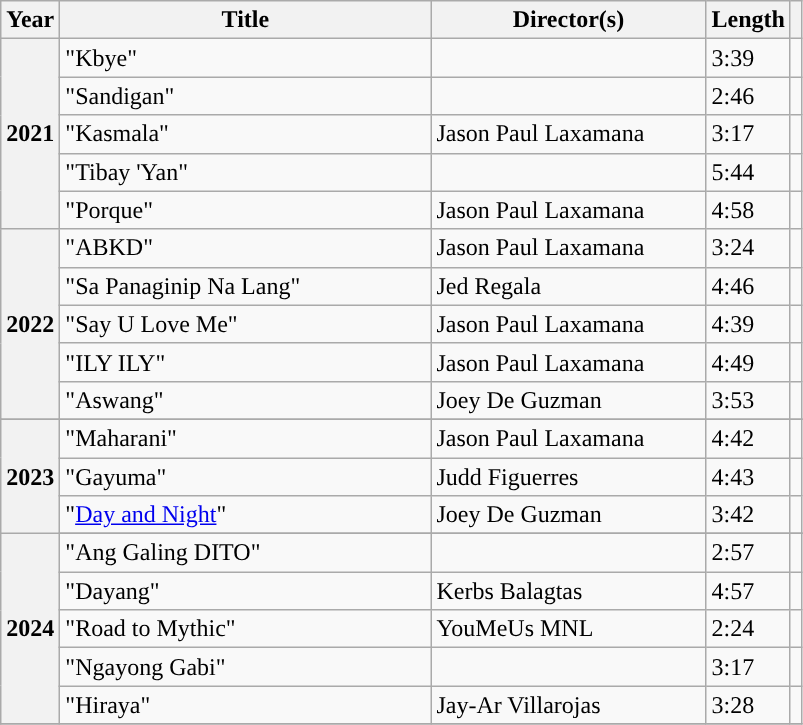<table class="wikitable sortable plainrowheaders">
<tr>
<th>Year</th>
<th style="width:15em;">Title</th>
<th style="width:11em;">Director(s)</th>
<th>Length</th>
<th scope="col" class="unsortable"></th>
</tr>
<tr>
<th scope="row" rowspan="5">2021</th>
<td>"Kbye"</td>
<td></td>
<td>3:39</td>
<td align="center"></td>
</tr>
<tr>
<td>"Sandigan" </td>
<td></td>
<td>2:46</td>
<td align="center"></td>
</tr>
<tr>
<td>"Kasmala"</td>
<td>Jason Paul Laxamana</td>
<td>3:17</td>
<td align="center"></td>
</tr>
<tr>
<td>"Tibay 'Yan"</td>
<td></td>
<td>5:44</td>
<td align="center"></td>
</tr>
<tr>
<td>"Porque"</td>
<td>Jason Paul Laxamana</td>
<td>4:58</td>
<td align="center"></td>
</tr>
<tr>
<th scope="row" rowspan="5">2022</th>
<td>"ABKD"</td>
<td>Jason Paul Laxamana</td>
<td>3:24</td>
<td align="center"></td>
</tr>
<tr>
<td>"Sa Panaginip Na Lang"</td>
<td>Jed Regala</td>
<td>4:46</td>
<td align="center"></td>
</tr>
<tr>
<td>"Say U Love Me"</td>
<td>Jason Paul Laxamana</td>
<td>4:39</td>
<td align="center"></td>
</tr>
<tr>
<td>"ILY ILY"</td>
<td>Jason Paul Laxamana</td>
<td>4:49</td>
<td align="center"></td>
</tr>
<tr>
<td>"Aswang"</td>
<td>Joey De Guzman</td>
<td>3:53</td>
<td align="center"></td>
</tr>
<tr>
</tr>
<tr>
<th scope="row" rowspan="3">2023</th>
<td>"Maharani"</td>
<td>Jason Paul Laxamana</td>
<td>4:42</td>
<td align="center"></td>
</tr>
<tr>
<td>"Gayuma"</td>
<td>Judd Figuerres</td>
<td>4:43</td>
<td align="center"></td>
</tr>
<tr>
<td>"<a href='#'>Day and Night</a>"</td>
<td>Joey De Guzman</td>
<td>3:42</td>
<td align="center"></td>
</tr>
<tr>
<th scope="row" rowspan="6">2024</th>
</tr>
<tr>
<td>"Ang Galing DITO"</td>
<td></td>
<td>2:57</td>
<td align="center"></td>
</tr>
<tr>
<td>"Dayang"</td>
<td>Kerbs Balagtas</td>
<td>4:57</td>
<td align="center"></td>
</tr>
<tr>
<td>"Road to Mythic"</td>
<td>YouMeUs MNL</td>
<td>2:24</td>
<td align="center"></td>
</tr>
<tr>
<td>"Ngayong Gabi"</td>
<td></td>
<td>3:17</td>
<td align="center"></td>
</tr>
<tr>
<td>"Hiraya"</td>
<td>Jay-Ar Villarojas</td>
<td>3:28</td>
<td align="center"></td>
</tr>
<tr>
</tr>
</table>
